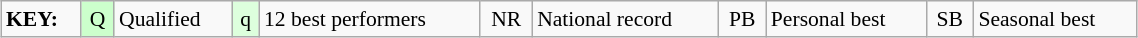<table class="wikitable" style="margin:0.5em auto; font-size:90%;position:relative;" width=60%>
<tr>
<td><strong>KEY:</strong></td>
<td bgcolor=ccffcc align=center>Q</td>
<td>Qualified</td>
<td bgcolor=ddffdd align=center>q</td>
<td>12 best performers</td>
<td align=center>NR</td>
<td>National record</td>
<td align=center>PB</td>
<td>Personal best</td>
<td align=center>SB</td>
<td>Seasonal best</td>
</tr>
</table>
